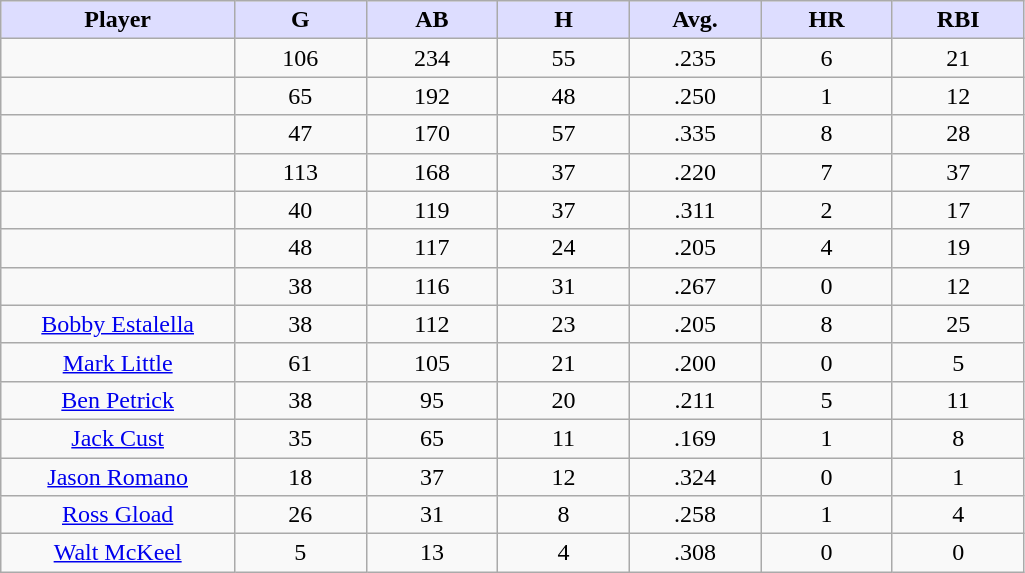<table class="wikitable sortable">
<tr>
<th style="background:#ddf; width:16%;">Player</th>
<th style="background:#ddf; width:9%;">G</th>
<th style="background:#ddf; width:9%;">AB</th>
<th style="background:#ddf; width:9%;">H</th>
<th style="background:#ddf; width:9%;">Avg.</th>
<th style="background:#ddf; width:9%;">HR</th>
<th style="background:#ddf; width:9%;">RBI</th>
</tr>
<tr style="text-align:center;">
<td></td>
<td>106</td>
<td>234</td>
<td>55</td>
<td>.235</td>
<td>6</td>
<td>21</td>
</tr>
<tr style="text-align:center;">
<td></td>
<td>65</td>
<td>192</td>
<td>48</td>
<td>.250</td>
<td>1</td>
<td>12</td>
</tr>
<tr style="text-align:center;">
<td></td>
<td>47</td>
<td>170</td>
<td>57</td>
<td>.335</td>
<td>8</td>
<td>28</td>
</tr>
<tr style="text-align:center;">
<td></td>
<td>113</td>
<td>168</td>
<td>37</td>
<td>.220</td>
<td>7</td>
<td>37</td>
</tr>
<tr style="text-align:center;">
<td></td>
<td>40</td>
<td>119</td>
<td>37</td>
<td>.311</td>
<td>2</td>
<td>17</td>
</tr>
<tr style="text-align:center;">
<td></td>
<td>48</td>
<td>117</td>
<td>24</td>
<td>.205</td>
<td>4</td>
<td>19</td>
</tr>
<tr style="text-align:center;">
<td></td>
<td>38</td>
<td>116</td>
<td>31</td>
<td>.267</td>
<td>0</td>
<td>12</td>
</tr>
<tr align=center>
<td><a href='#'>Bobby Estalella</a></td>
<td>38</td>
<td>112</td>
<td>23</td>
<td>.205</td>
<td>8</td>
<td>25</td>
</tr>
<tr align=center>
<td><a href='#'>Mark Little</a></td>
<td>61</td>
<td>105</td>
<td>21</td>
<td>.200</td>
<td>0</td>
<td>5</td>
</tr>
<tr align=center>
<td><a href='#'>Ben Petrick</a></td>
<td>38</td>
<td>95</td>
<td>20</td>
<td>.211</td>
<td>5</td>
<td>11</td>
</tr>
<tr align=center>
<td><a href='#'>Jack Cust</a></td>
<td>35</td>
<td>65</td>
<td>11</td>
<td>.169</td>
<td>1</td>
<td>8</td>
</tr>
<tr align=center>
<td><a href='#'>Jason Romano</a></td>
<td>18</td>
<td>37</td>
<td>12</td>
<td>.324</td>
<td>0</td>
<td>1</td>
</tr>
<tr align=center>
<td><a href='#'>Ross Gload</a></td>
<td>26</td>
<td>31</td>
<td>8</td>
<td>.258</td>
<td>1</td>
<td>4</td>
</tr>
<tr align=center>
<td><a href='#'>Walt McKeel</a></td>
<td>5</td>
<td>13</td>
<td>4</td>
<td>.308</td>
<td>0</td>
<td>0</td>
</tr>
</table>
